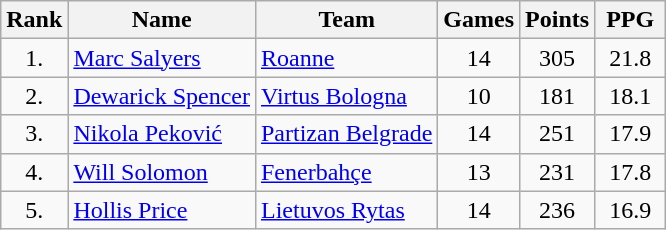<table class="wikitable" style="text-align: center;">
<tr>
<th>Rank</th>
<th>Name</th>
<th>Team</th>
<th>Games</th>
<th>Points</th>
<th width=40>PPG</th>
</tr>
<tr>
<td>1.</td>
<td align="left"> <a href='#'>Marc Salyers</a></td>
<td align="left"> <a href='#'>Roanne</a></td>
<td>14</td>
<td>305</td>
<td>21.8</td>
</tr>
<tr>
<td>2.</td>
<td align="left"> <a href='#'>Dewarick Spencer</a></td>
<td align="left"> <a href='#'>Virtus Bologna</a></td>
<td>10</td>
<td>181</td>
<td>18.1</td>
</tr>
<tr>
<td>3.</td>
<td align="left"> <a href='#'>Nikola Peković</a></td>
<td align="left"> <a href='#'>Partizan Belgrade</a></td>
<td>14</td>
<td>251</td>
<td>17.9</td>
</tr>
<tr>
<td>4.</td>
<td align="left"> <a href='#'>Will Solomon</a></td>
<td align="left"> <a href='#'>Fenerbahçe</a></td>
<td>13</td>
<td>231</td>
<td>17.8</td>
</tr>
<tr>
<td>5.</td>
<td align="left"> <a href='#'>Hollis Price</a></td>
<td align="left"> <a href='#'>Lietuvos Rytas</a></td>
<td>14</td>
<td>236</td>
<td>16.9</td>
</tr>
</table>
